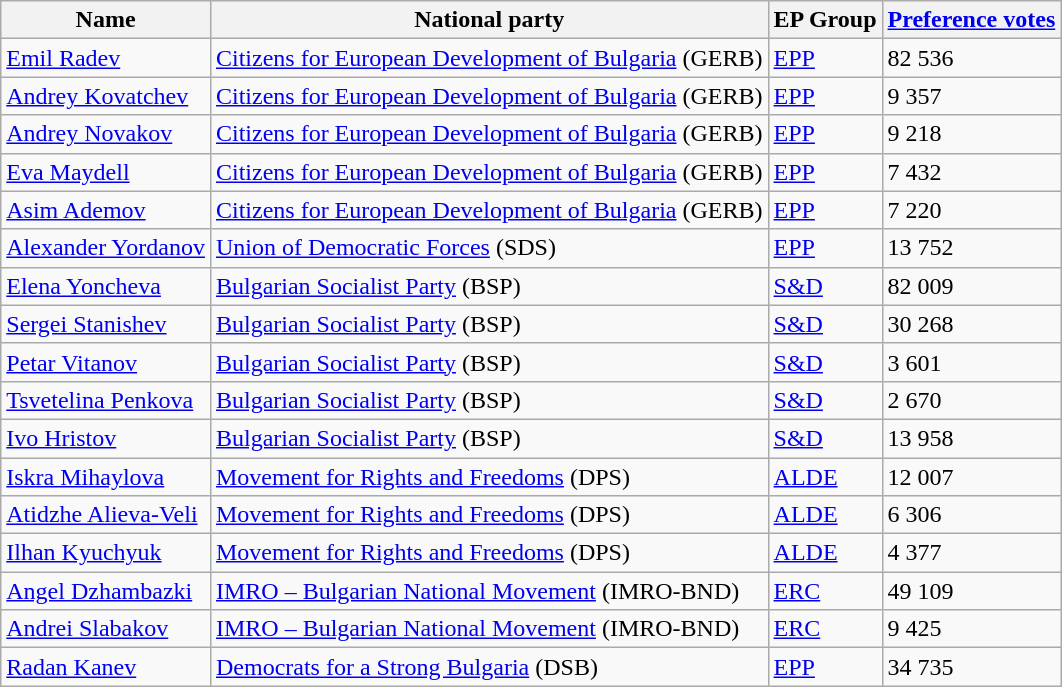<table class="sortable wikitable">
<tr>
<th>Name</th>
<th>National party</th>
<th>EP Group</th>
<th><a href='#'>Preference votes</a></th>
</tr>
<tr>
<td><a href='#'>Emil Radev</a></td>
<td> <a href='#'>Citizens for European Development of Bulgaria</a> (GERB)</td>
<td> <a href='#'>EPP</a></td>
<td>82 536</td>
</tr>
<tr>
<td><a href='#'>Andrey Kovatchev</a></td>
<td> <a href='#'>Citizens for European Development of Bulgaria</a> (GERB)</td>
<td> <a href='#'>EPP</a></td>
<td>9 357</td>
</tr>
<tr>
<td><a href='#'>Andrey Novakov</a></td>
<td> <a href='#'>Citizens for European Development of Bulgaria</a> (GERB)</td>
<td> <a href='#'>EPP</a></td>
<td>9 218</td>
</tr>
<tr>
<td><a href='#'>Eva Maydell</a></td>
<td> <a href='#'>Citizens for European Development of Bulgaria</a> (GERB)</td>
<td> <a href='#'>EPP</a></td>
<td>7 432</td>
</tr>
<tr>
<td><a href='#'>Asim Ademov</a></td>
<td> <a href='#'>Citizens for European Development of Bulgaria</a> (GERB)</td>
<td> <a href='#'>EPP</a></td>
<td>7 220</td>
</tr>
<tr>
<td><a href='#'>Alexander Yordanov</a></td>
<td> <a href='#'>Union of Democratic Forces</a> (SDS)</td>
<td> <a href='#'>EPP</a></td>
<td>13 752</td>
</tr>
<tr>
<td><a href='#'>Elena Yoncheva</a></td>
<td> <a href='#'>Bulgarian Socialist Party</a> (BSP)</td>
<td> <a href='#'>S&D</a></td>
<td>82 009</td>
</tr>
<tr>
<td><a href='#'>Sergei Stanishev</a></td>
<td> <a href='#'>Bulgarian Socialist Party</a> (BSP)</td>
<td> <a href='#'>S&D</a></td>
<td>30 268</td>
</tr>
<tr>
<td><a href='#'>Petar Vitanov</a></td>
<td> <a href='#'>Bulgarian Socialist Party</a> (BSP)</td>
<td> <a href='#'>S&D</a></td>
<td>3 601</td>
</tr>
<tr>
<td><a href='#'>Tsvetelina Penkova</a></td>
<td> <a href='#'>Bulgarian Socialist Party</a> (BSP)</td>
<td> <a href='#'>S&D</a></td>
<td>2 670</td>
</tr>
<tr>
<td><a href='#'>Ivo Hristov</a></td>
<td> <a href='#'>Bulgarian Socialist Party</a> (BSP)</td>
<td> <a href='#'>S&D</a></td>
<td>13 958</td>
</tr>
<tr>
<td><a href='#'>Iskra Mihaylova</a></td>
<td> <a href='#'>Movement for Rights and Freedoms</a> (DPS)</td>
<td> <a href='#'>ALDE</a></td>
<td>12 007</td>
</tr>
<tr>
<td><a href='#'>Atidzhe Alieva-Veli</a></td>
<td> <a href='#'>Movement for Rights and Freedoms</a> (DPS)</td>
<td> <a href='#'>ALDE</a></td>
<td>6 306</td>
</tr>
<tr>
<td><a href='#'>Ilhan Kyuchyuk</a></td>
<td> <a href='#'>Movement for Rights and Freedoms</a> (DPS)</td>
<td> <a href='#'>ALDE</a></td>
<td>4 377</td>
</tr>
<tr>
<td><a href='#'>Angel Dzhambazki</a></td>
<td> <a href='#'>IMRO – Bulgarian National Movement</a> (IMRO-BND)</td>
<td> <a href='#'>ERC</a></td>
<td>49 109</td>
</tr>
<tr>
<td><a href='#'>Andrei Slabakov</a></td>
<td> <a href='#'>IMRO – Bulgarian National Movement</a> (IMRO-BND)</td>
<td> <a href='#'>ERC</a></td>
<td>9 425</td>
</tr>
<tr>
<td><a href='#'>Radan Kanev</a></td>
<td> <a href='#'>Democrats for a Strong Bulgaria</a> (DSB)</td>
<td> <a href='#'>EPP</a></td>
<td>34 735</td>
</tr>
</table>
